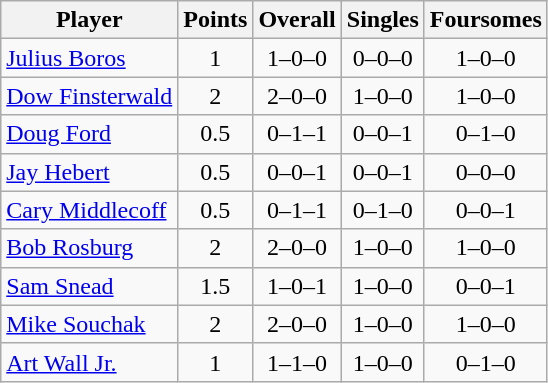<table class="wikitable sortable" style="text-align:center">
<tr>
<th>Player</th>
<th>Points</th>
<th>Overall</th>
<th>Singles</th>
<th>Foursomes</th>
</tr>
<tr>
<td align=left><a href='#'>Julius Boros</a></td>
<td>1</td>
<td>1–0–0</td>
<td>0–0–0</td>
<td>1–0–0</td>
</tr>
<tr>
<td align=left><a href='#'>Dow Finsterwald</a></td>
<td>2</td>
<td>2–0–0</td>
<td>1–0–0</td>
<td>1–0–0</td>
</tr>
<tr>
<td align=left><a href='#'>Doug Ford</a></td>
<td>0.5</td>
<td>0–1–1</td>
<td>0–0–1</td>
<td>0–1–0</td>
</tr>
<tr>
<td align=left><a href='#'>Jay Hebert</a></td>
<td>0.5</td>
<td>0–0–1</td>
<td>0–0–1</td>
<td>0–0–0</td>
</tr>
<tr>
<td align=left><a href='#'>Cary Middlecoff</a></td>
<td>0.5</td>
<td>0–1–1</td>
<td>0–1–0</td>
<td>0–0–1</td>
</tr>
<tr>
<td align=left><a href='#'>Bob Rosburg</a></td>
<td>2</td>
<td>2–0–0</td>
<td>1–0–0</td>
<td>1–0–0</td>
</tr>
<tr>
<td align=left><a href='#'>Sam Snead</a></td>
<td>1.5</td>
<td>1–0–1</td>
<td>1–0–0</td>
<td>0–0–1</td>
</tr>
<tr>
<td align=left><a href='#'>Mike Souchak</a></td>
<td>2</td>
<td>2–0–0</td>
<td>1–0–0</td>
<td>1–0–0</td>
</tr>
<tr>
<td align=left><a href='#'>Art Wall Jr.</a></td>
<td>1</td>
<td>1–1–0</td>
<td>1–0–0</td>
<td>0–1–0</td>
</tr>
</table>
